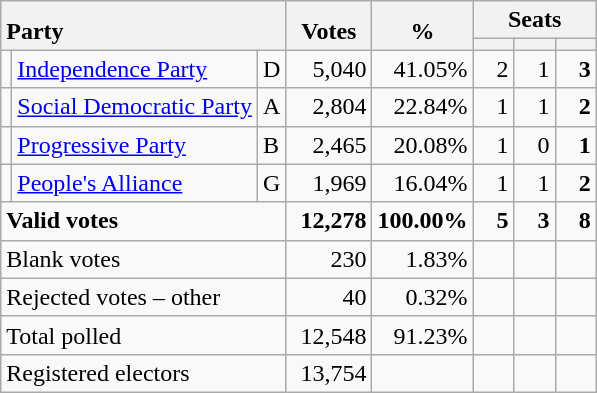<table class="wikitable" border="1" style="text-align:right;">
<tr>
<th style="text-align:left;" valign=bottom rowspan=2 colspan=3>Party</th>
<th align=center valign=bottom rowspan=2 width="50">Votes</th>
<th align=center valign=bottom rowspan=2 width="50">%</th>
<th colspan=3>Seats</th>
</tr>
<tr>
<th align=center valign=bottom width="20"><small></small></th>
<th align=center valign=bottom width="20"><small><a href='#'></a></small></th>
<th align=center valign=bottom width="20"><small></small></th>
</tr>
<tr>
<td></td>
<td align=left><a href='#'>Independence Party</a></td>
<td align=left>D</td>
<td>5,040</td>
<td>41.05%</td>
<td>2</td>
<td>1</td>
<td><strong>3</strong></td>
</tr>
<tr>
<td></td>
<td align=left><a href='#'>Social Democratic Party</a></td>
<td align=left>A</td>
<td>2,804</td>
<td>22.84%</td>
<td>1</td>
<td>1</td>
<td><strong>2</strong></td>
</tr>
<tr>
<td></td>
<td align=left><a href='#'>Progressive Party</a></td>
<td align=left>B</td>
<td>2,465</td>
<td>20.08%</td>
<td>1</td>
<td>0</td>
<td><strong>1</strong></td>
</tr>
<tr>
<td></td>
<td align=left><a href='#'>People's Alliance</a></td>
<td align=left>G</td>
<td>1,969</td>
<td>16.04%</td>
<td>1</td>
<td>1</td>
<td><strong>2</strong></td>
</tr>
<tr style="font-weight:bold">
<td align=left colspan=3>Valid votes</td>
<td>12,278</td>
<td>100.00%</td>
<td>5</td>
<td>3</td>
<td>8</td>
</tr>
<tr>
<td align=left colspan=3>Blank votes</td>
<td>230</td>
<td>1.83%</td>
<td></td>
<td></td>
<td></td>
</tr>
<tr>
<td align=left colspan=3>Rejected votes – other</td>
<td>40</td>
<td>0.32%</td>
<td></td>
<td></td>
<td></td>
</tr>
<tr>
<td align=left colspan=3>Total polled</td>
<td>12,548</td>
<td>91.23%</td>
<td></td>
<td></td>
<td></td>
</tr>
<tr>
<td align=left colspan=3>Registered electors</td>
<td>13,754</td>
<td></td>
<td></td>
<td></td>
<td></td>
</tr>
</table>
